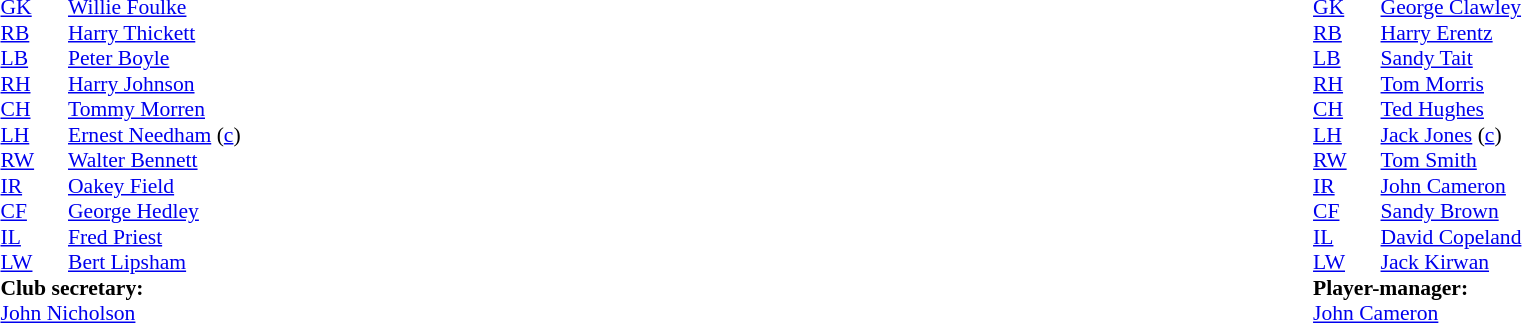<table width="100%">
<tr>
<td valign="top" width="50%"><br><table style="font-size: 90%" cellspacing="0" cellpadding="0">
<tr>
<td colspan="2"></td>
</tr>
<tr>
<th width="45"></th>
</tr>
<tr>
<td><a href='#'>GK</a></td>
<td> <a href='#'>Willie Foulke</a></td>
</tr>
<tr>
<td><a href='#'>RB</a></td>
<td> <a href='#'>Harry Thickett</a></td>
</tr>
<tr>
<td><a href='#'>LB</a></td>
<td> <a href='#'>Peter Boyle</a></td>
</tr>
<tr>
<td><a href='#'>RH</a></td>
<td> <a href='#'>Harry Johnson</a></td>
</tr>
<tr>
<td><a href='#'>CH</a></td>
<td> <a href='#'>Tommy Morren</a></td>
</tr>
<tr>
<td><a href='#'>LH</a></td>
<td> <a href='#'>Ernest Needham</a> (<a href='#'>c</a>)</td>
</tr>
<tr>
<td><a href='#'>RW</a></td>
<td> <a href='#'>Walter Bennett</a></td>
</tr>
<tr>
<td><a href='#'>IR</a></td>
<td> <a href='#'>Oakey Field</a></td>
</tr>
<tr>
<td><a href='#'>CF</a></td>
<td> <a href='#'>George Hedley</a></td>
</tr>
<tr>
<td><a href='#'>IL</a></td>
<td> <a href='#'>Fred Priest</a></td>
</tr>
<tr>
<td><a href='#'>LW</a></td>
<td> <a href='#'>Bert Lipsham</a></td>
</tr>
<tr>
<td colspan="4"><strong>Club secretary:</strong></td>
</tr>
<tr>
<td colspan="4"> <a href='#'>John Nicholson</a></td>
</tr>
</table>
</td>
<td valign="top" width="50%"><br><table style="font-size: 90%" cellspacing="0" cellpadding="0" align=center>
<tr>
<td colspan="2"></td>
</tr>
<tr>
<th width="45"></th>
</tr>
<tr>
<td><a href='#'>GK</a></td>
<td> <a href='#'>George Clawley</a></td>
</tr>
<tr>
<td><a href='#'>RB</a></td>
<td> <a href='#'>Harry Erentz</a></td>
</tr>
<tr>
<td><a href='#'>LB</a></td>
<td> <a href='#'>Sandy Tait</a></td>
</tr>
<tr>
<td><a href='#'>RH</a></td>
<td> <a href='#'>Tom Morris</a></td>
</tr>
<tr>
<td><a href='#'>CH</a></td>
<td> <a href='#'>Ted Hughes</a></td>
</tr>
<tr>
<td><a href='#'>LH</a></td>
<td> <a href='#'>Jack Jones</a> (<a href='#'>c</a>)</td>
</tr>
<tr>
<td><a href='#'>RW</a></td>
<td> <a href='#'>Tom Smith</a></td>
</tr>
<tr>
<td><a href='#'>IR</a></td>
<td> <a href='#'>John Cameron</a></td>
</tr>
<tr>
<td><a href='#'>CF</a></td>
<td> <a href='#'>Sandy Brown</a></td>
</tr>
<tr>
<td><a href='#'>IL</a></td>
<td> <a href='#'>David Copeland</a></td>
</tr>
<tr>
<td><a href='#'>LW</a></td>
<td> <a href='#'>Jack Kirwan</a></td>
</tr>
<tr>
<td colspan=4><strong>Player-manager:</strong></td>
</tr>
<tr>
<td colspan="4"> <a href='#'>John Cameron</a></td>
</tr>
</table>
</td>
</tr>
</table>
